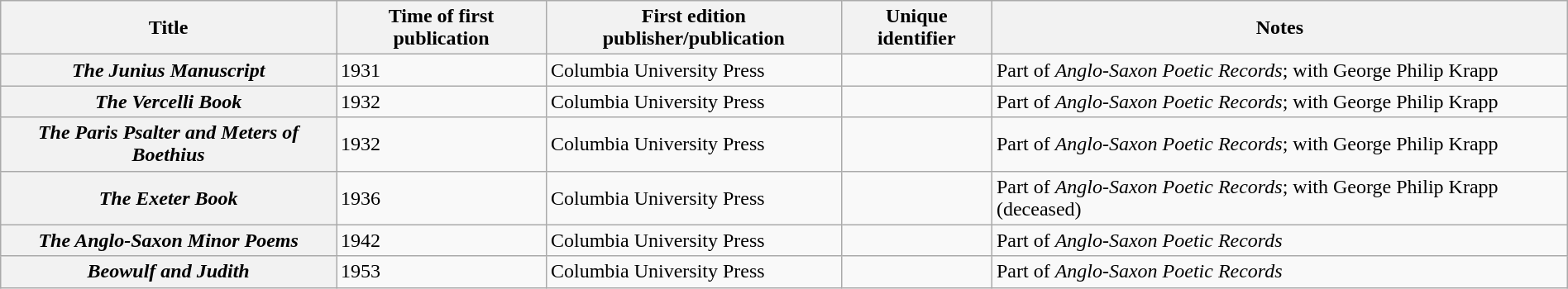<table class="wikitable sortable plainrowheaders" style="margin-right: 0;">
<tr>
<th scope="col" class="unsortable">Title</th>
<th scope="col">Time of first publication</th>
<th scope="col" class="unsortable">First edition publisher/publication</th>
<th scope="col" class="unsortable">Unique identifier</th>
<th scope="col" class="unsortable">Notes</th>
</tr>
<tr>
<th scope="row"><em>The Junius Manuscript</em></th>
<td>1931</td>
<td>Columbia University Press</td>
<td></td>
<td>Part of <em>Anglo-Saxon Poetic Records</em>; with George Philip Krapp</td>
</tr>
<tr>
<th scope="row"><em>The Vercelli Book</em></th>
<td>1932</td>
<td>Columbia University Press</td>
<td></td>
<td>Part of <em>Anglo-Saxon Poetic Records</em>; with George Philip Krapp</td>
</tr>
<tr>
<th scope="row"><em>The Paris Psalter and Meters of Boethius</em></th>
<td>1932</td>
<td>Columbia University Press</td>
<td></td>
<td>Part of <em>Anglo-Saxon Poetic Records</em>; with George Philip Krapp</td>
</tr>
<tr>
<th scope="row"><em>The Exeter Book</em></th>
<td>1936</td>
<td>Columbia University Press</td>
<td></td>
<td>Part of <em>Anglo-Saxon Poetic Records</em>; with George Philip Krapp (deceased)</td>
</tr>
<tr>
<th scope="row"><em>The Anglo-Saxon Minor Poems</em></th>
<td>1942</td>
<td>Columbia University Press</td>
<td></td>
<td>Part of <em>Anglo-Saxon Poetic Records</em></td>
</tr>
<tr>
<th scope="row"><em>Beowulf and Judith</em></th>
<td>1953</td>
<td>Columbia University Press</td>
<td></td>
<td>Part of <em>Anglo-Saxon Poetic Records</em></td>
</tr>
</table>
